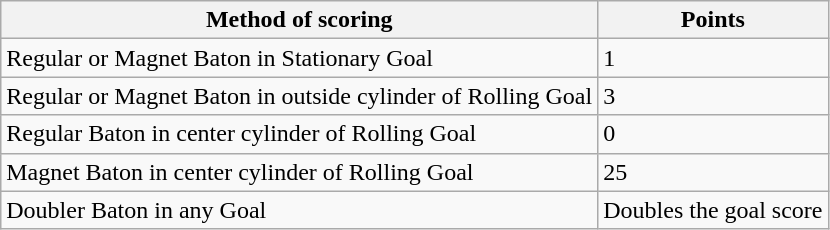<table class="wikitable">
<tr>
<th>Method of scoring</th>
<th>Points</th>
</tr>
<tr>
<td>Regular or Magnet Baton in Stationary Goal</td>
<td>1</td>
</tr>
<tr>
<td>Regular or Magnet Baton in outside cylinder of Rolling Goal</td>
<td>3</td>
</tr>
<tr>
<td>Regular Baton in center cylinder of Rolling Goal</td>
<td>0</td>
</tr>
<tr>
<td>Magnet Baton in center cylinder of Rolling Goal</td>
<td>25</td>
</tr>
<tr>
<td>Doubler Baton in any Goal</td>
<td>Doubles the goal score</td>
</tr>
</table>
